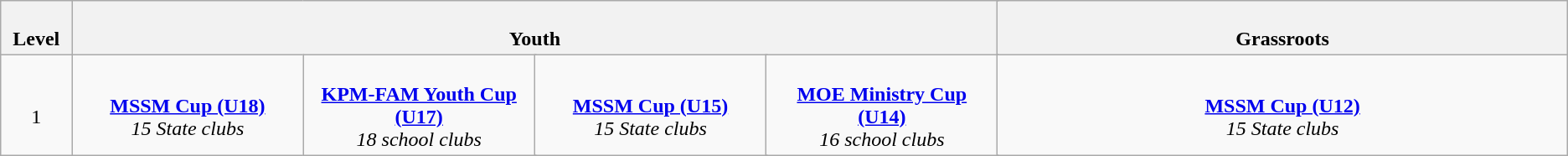<table class="wikitable" style="text-align: center;">
<tr>
<th rowspan-"1" colspan="1" width="4%"><br>Level</th>
<th rowspan="1" colspan="24" width="64%"><br>Youth</th>
<th rowspan="1" colspan="6" width="32%"><br>Grassroots</th>
</tr>
<tr>
<td colspan="1" width="4%"><br>1</td>
<td colspan="6" width="13%"><br><strong><a href='#'>MSSM Cup (U18)</a></strong><br> <em>15 State clubs</em></td>
<td colspan="6" width="13%"><br><strong><a href='#'>KPM-FAM Youth Cup (U17)</a></strong><br> <em>18 school clubs</em></td>
<td colspan="6" width="13%"><br><strong><a href='#'>MSSM Cup (U15)</a></strong><br> <em>15 State  clubs</em></td>
<td colspan="6" width="13%"><br><strong><a href='#'>MOE Ministry Cup (U14)</a></strong><br> <em>16 school clubs</em></td>
<td colspan="6" width="13%"><br><strong><a href='#'>MSSM Cup (U12)</a></strong><br> <em>15 State clubs</em></td>
</tr>
</table>
